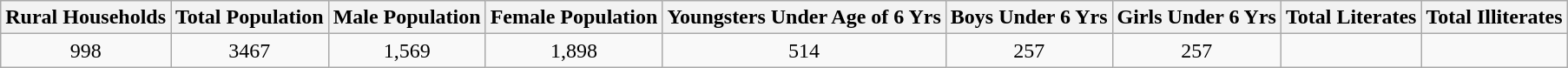<table class="wikitable">
<tr>
<th>Rural Households</th>
<th>Total Population</th>
<th>Male Population</th>
<th>Female Population</th>
<th>Youngsters Under Age of 6 Yrs</th>
<th>Boys Under 6 Yrs</th>
<th>Girls Under 6 Yrs</th>
<th>Total Literates</th>
<th>Total Illiterates</th>
</tr>
<tr>
<td align="center">998</td>
<td align="center">3467</td>
<td align="center">1,569</td>
<td align="center">1,898</td>
<td align="center">514</td>
<td align="center">257</td>
<td align="center">257</td>
<td align="center"></td>
<td align="center"></td>
</tr>
</table>
